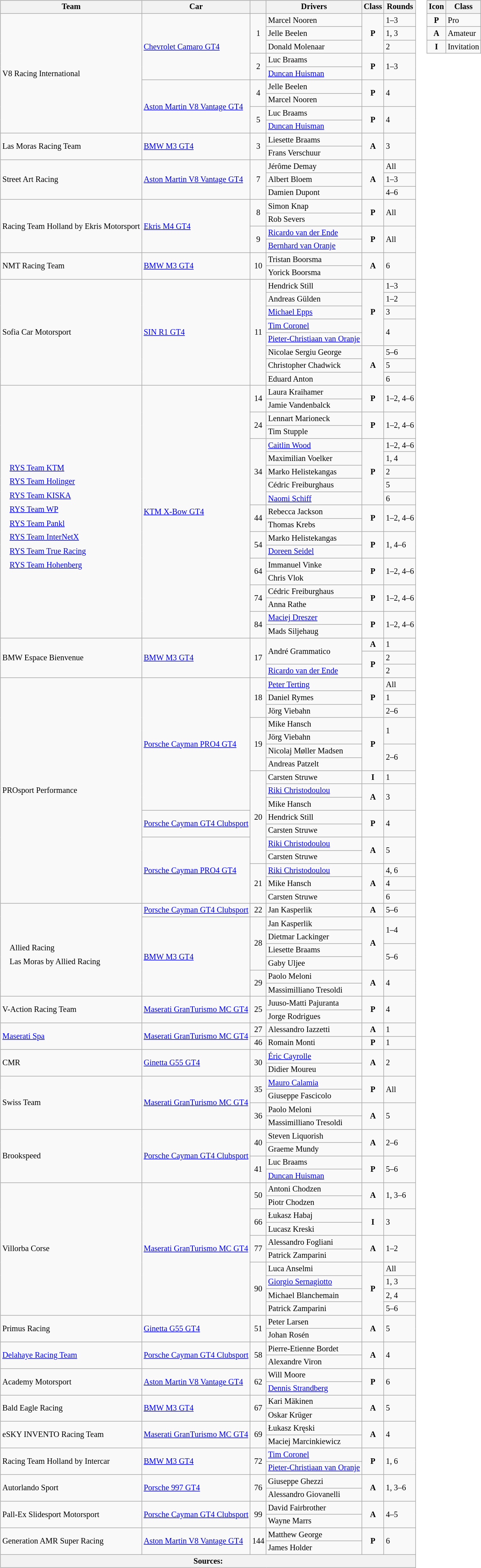<table>
<tr>
<td><br><table class="wikitable" style="font-size: 85%;">
<tr>
<th>Team</th>
<th>Car</th>
<th></th>
<th>Drivers</th>
<th>Class</th>
<th>Rounds</th>
</tr>
<tr>
<td rowspan=9> V8 Racing International</td>
<td rowspan=5><a href='#'>Chevrolet Camaro GT4</a></td>
<td rowspan=3 align=center>1</td>
<td> Marcel Nooren</td>
<td rowspan=3 align=center><strong><span>P</span></strong></td>
<td>1–3</td>
</tr>
<tr>
<td> Jelle Beelen</td>
<td>1, 3</td>
</tr>
<tr>
<td> Donald Molenaar</td>
<td>2</td>
</tr>
<tr>
<td rowspan=2 align=center>2</td>
<td> Luc Braams</td>
<td rowspan=2 align=center><strong><span>P</span></strong></td>
<td rowspan=2>1–3</td>
</tr>
<tr>
<td> <a href='#'>Duncan Huisman</a></td>
</tr>
<tr>
<td rowspan=4><a href='#'>Aston Martin V8 Vantage GT4</a></td>
<td rowspan=2 align=center>4</td>
<td> Jelle Beelen</td>
<td rowspan=2 align=center><strong><span>P</span></strong></td>
<td rowspan=2>4</td>
</tr>
<tr>
<td> Marcel Nooren</td>
</tr>
<tr>
<td rowspan=2 align=center>5</td>
<td> Luc Braams</td>
<td rowspan=2 align=center><strong><span>P</span></strong></td>
<td rowspan=2>4</td>
</tr>
<tr>
<td> <a href='#'>Duncan Huisman</a></td>
</tr>
<tr>
<td rowspan=2> Las Moras Racing Team</td>
<td rowspan=2><a href='#'>BMW M3 GT4</a></td>
<td rowspan=2 align=center>3</td>
<td> Liesette Braams</td>
<td rowspan=2 align=center><strong><span>A</span></strong></td>
<td rowspan=2>3</td>
</tr>
<tr>
<td> Frans Verschuur</td>
</tr>
<tr>
<td rowspan=3> Street Art Racing</td>
<td rowspan=3><a href='#'>Aston Martin V8 Vantage GT4</a></td>
<td rowspan=3 align=center>7</td>
<td> Jérôme Demay</td>
<td rowspan=3 align=center><strong><span>A</span></strong></td>
<td>All</td>
</tr>
<tr>
<td> Albert Bloem</td>
<td>1–3</td>
</tr>
<tr>
<td> Damien Dupont</td>
<td>4–6</td>
</tr>
<tr>
<td rowspan=4> Racing Team Holland by Ekris Motorsport</td>
<td rowspan=4><a href='#'>Ekris M4 GT4</a></td>
<td rowspan=2 align=center>8</td>
<td> Simon Knap</td>
<td rowspan=2 align=center><strong><span>P</span></strong></td>
<td rowspan=2>All</td>
</tr>
<tr>
<td> Rob Severs</td>
</tr>
<tr>
<td rowspan=2 align=center>9</td>
<td> <a href='#'>Ricardo van der Ende</a></td>
<td rowspan=2 align=center><strong><span>P</span></strong></td>
<td rowspan=2>All</td>
</tr>
<tr>
<td> <a href='#'>Bernhard van Oranje</a></td>
</tr>
<tr>
<td rowspan=2> NMT Racing Team</td>
<td rowspan=2><a href='#'>BMW M3 GT4</a></td>
<td rowspan=2 align=center>10</td>
<td> Tristan Boorsma</td>
<td rowspan=2 align=center><strong><span>A</span></strong></td>
<td rowspan=2>6</td>
</tr>
<tr>
<td> Yorick Boorsma</td>
</tr>
<tr>
<td rowspan=8> Sofia Car Motorsport</td>
<td rowspan=8><a href='#'>SIN R1 GT4</a></td>
<td rowspan=8 align=center>11</td>
<td> Hendrick Still</td>
<td rowspan=5 align=center><strong><span>P</span></strong></td>
<td>1–3</td>
</tr>
<tr>
<td> Andreas Gülden</td>
<td>1–2</td>
</tr>
<tr>
<td> <a href='#'>Michael Epps</a></td>
<td>3</td>
</tr>
<tr>
<td> <a href='#'>Tim Coronel</a></td>
<td rowspan=2>4</td>
</tr>
<tr>
<td> <a href='#'>Pieter-Christiaan van Oranje</a></td>
</tr>
<tr>
<td> Nicolae Sergiu George</td>
<td rowspan=3 align=center><strong><span>A</span></strong></td>
<td>5–6</td>
</tr>
<tr>
<td> Christopher Chadwick</td>
<td>5</td>
</tr>
<tr>
<td> Eduard Anton</td>
<td>6</td>
</tr>
<tr>
<td rowspan=19><br><table style="float: left; border-top:transparent; border-right:transparent; border-bottom:transparent; border-left:transparent;">
<tr>
<td style=" border-top:transparent; border-right:transparent; border-bottom:transparent; border-left:transparent;" rowspan=19></td>
<td style=" border-top:transparent; border-right:transparent; border-bottom:transparent; border-left:transparent;"><a href='#'>RYS Team KTM</a></td>
</tr>
<tr>
<td style=" border-top:transparent; border-right:transparent; border-bottom:transparent; border-left:transparent;"><a href='#'>RYS Team Holinger</a></td>
</tr>
<tr>
<td style=" border-top:transparent; border-right:transparent; border-bottom:transparent; border-left:transparent;"><a href='#'>RYS Team KISKA</a></td>
</tr>
<tr>
<td style=" border-top:transparent; border-right:transparent; border-bottom:transparent; border-left:transparent;"><a href='#'>RYS Team WP</a></td>
</tr>
<tr>
<td style=" border-top:transparent; border-right:transparent; border-bottom:transparent; border-left:transparent;"><a href='#'>RYS Team Pankl</a></td>
</tr>
<tr>
<td style=" border-top:transparent; border-right:transparent; border-bottom:transparent; border-left:transparent;"><a href='#'>RYS Team InterNetX</a></td>
</tr>
<tr>
<td style=" border-top:transparent; border-right:transparent; border-bottom:transparent; border-left:transparent;"><a href='#'>RYS Team True Racing</a></td>
</tr>
<tr>
<td style=" border-top:transparent; border-right:transparent; border-bottom:transparent; border-left:transparent;"><a href='#'>RYS Team Hohenberg</a></td>
</tr>
</table>
</td>
<td rowspan=19><a href='#'>KTM X-Bow GT4</a></td>
<td rowspan=2 align=center>14</td>
<td> Laura Kraihamer</td>
<td rowspan=2 align=center><strong><span>P</span></strong></td>
<td rowspan=2>1–2, 4–6</td>
</tr>
<tr>
<td> Jamie Vandenbalck</td>
</tr>
<tr>
<td rowspan=2 align=center>24</td>
<td> Lennart Marioneck</td>
<td rowspan=2 align=center><strong><span>P</span></strong></td>
<td rowspan=2>1–2, 4–6</td>
</tr>
<tr>
<td> Tim Stupple</td>
</tr>
<tr>
<td rowspan=5 align=center>34</td>
<td> <a href='#'>Caitlin Wood</a></td>
<td rowspan=5 align=center><strong><span>P</span></strong></td>
<td>1–2, 4–6</td>
</tr>
<tr>
<td> Maximilian Voelker</td>
<td>1, 4</td>
</tr>
<tr>
<td> Marko Helistekangas</td>
<td>2</td>
</tr>
<tr>
<td> Cédric Freiburghaus</td>
<td>5</td>
</tr>
<tr>
<td> <a href='#'>Naomi Schiff</a></td>
<td>6</td>
</tr>
<tr>
<td rowspan=2 align=center>44</td>
<td> Rebecca Jackson</td>
<td rowspan=2 align=center><strong><span>P</span></strong></td>
<td rowspan=2>1–2, 4–6</td>
</tr>
<tr>
<td> Thomas Krebs</td>
</tr>
<tr>
<td rowspan=2 align=center>54</td>
<td> Marko Helistekangas</td>
<td rowspan=2 align=center><strong><span>P</span></strong></td>
<td rowspan=2>1, 4–6</td>
</tr>
<tr>
<td> <a href='#'>Doreen Seidel</a></td>
</tr>
<tr>
<td rowspan=2 align=center>64</td>
<td> Immanuel Vinke</td>
<td rowspan=2 align=center><strong><span>P</span></strong></td>
<td rowspan=2>1–2, 4–6</td>
</tr>
<tr>
<td> Chris Vlok</td>
</tr>
<tr>
<td rowspan=2 align=center>74</td>
<td> Cédric Freiburghaus</td>
<td rowspan=2 align=center><strong><span>P</span></strong></td>
<td rowspan=2>1–2, 4–6</td>
</tr>
<tr>
<td> Anna Rathe</td>
</tr>
<tr>
<td rowspan=2 align=center>84</td>
<td> <a href='#'>Maciej Dreszer</a></td>
<td rowspan=2 align=center><strong><span>P</span></strong></td>
<td rowspan=2>1–2, 4–6</td>
</tr>
<tr>
<td> Mads Siljehaug</td>
</tr>
<tr>
<td rowspan=3> BMW Espace Bienvenue</td>
<td rowspan=3><a href='#'>BMW M3 GT4</a></td>
<td rowspan=3 align=center>17</td>
<td rowspan=2> André Grammatico</td>
<td align=center><strong><span>A</span></strong></td>
<td>1</td>
</tr>
<tr>
<td rowspan=2 align=center><strong><span>P</span></strong></td>
<td>2</td>
</tr>
<tr>
<td> <a href='#'>Ricardo van der Ende</a></td>
<td>2</td>
</tr>
<tr>
<td rowspan=17> PROsport Performance</td>
<td rowspan=10><a href='#'>Porsche Cayman PRO4 GT4</a></td>
<td rowspan=3 align=center>18</td>
<td> <a href='#'>Peter Terting</a></td>
<td rowspan=3 align=center><strong><span>P</span></strong></td>
<td>All</td>
</tr>
<tr>
<td> Daniel Rymes</td>
<td>1</td>
</tr>
<tr>
<td> Jörg Viebahn</td>
<td>2–6</td>
</tr>
<tr>
<td rowspan=4 align=center>19</td>
<td> Mike Hansch</td>
<td rowspan=4 align=center><strong><span>P</span></strong></td>
<td rowspan=2>1</td>
</tr>
<tr>
<td> Jörg Viebahn</td>
</tr>
<tr>
<td> Nicolaj Møller Madsen</td>
<td rowspan=2>2–6</td>
</tr>
<tr>
<td> Andreas Patzelt</td>
</tr>
<tr>
<td rowspan=7 align=center>20</td>
<td> Carsten Struwe</td>
<td align=center><strong><span>I</span></strong></td>
<td>1</td>
</tr>
<tr>
<td> <a href='#'>Riki Christodoulou</a></td>
<td rowspan=2 align=center><strong><span>A</span></strong></td>
<td rowspan=2>3</td>
</tr>
<tr>
<td> Mike Hansch</td>
</tr>
<tr>
<td rowspan=2><a href='#'>Porsche Cayman GT4 Clubsport</a></td>
<td> Hendrick Still</td>
<td rowspan=2 align=center><strong><span>P</span></strong></td>
<td rowspan=2>4</td>
</tr>
<tr>
<td> Carsten Struwe</td>
</tr>
<tr>
<td rowspan=5><a href='#'>Porsche Cayman PRO4 GT4</a></td>
<td> <a href='#'>Riki Christodoulou</a></td>
<td rowspan=2 align=center><strong><span>A</span></strong></td>
<td rowspan=2>5</td>
</tr>
<tr>
<td> Carsten Struwe</td>
</tr>
<tr>
<td rowspan=3 align=center>21</td>
<td> <a href='#'>Riki Christodoulou</a></td>
<td rowspan=3 align=center><strong><span>A</span></strong></td>
<td>4, 6</td>
</tr>
<tr>
<td> Mike Hansch</td>
<td>4</td>
</tr>
<tr>
<td> Carsten Struwe</td>
<td>6</td>
</tr>
<tr>
<td rowspan=7><br><table style="float: left; border-top:transparent; border-right:transparent; border-bottom:transparent; border-left:transparent;">
<tr>
<td style=" border-top:transparent; border-right:transparent; border-bottom:transparent; border-left:transparent;" rowspan=7></td>
<td style=" border-top:transparent; border-right:transparent; border-bottom:transparent; border-left:transparent;">Allied Racing</td>
</tr>
<tr>
<td style=" border-top:transparent; border-right:transparent; border-bottom:transparent; border-left:transparent;">Las Moras by Allied Racing</td>
</tr>
</table>
</td>
<td><a href='#'>Porsche Cayman GT4 Clubsport</a></td>
<td align=center>22</td>
<td> Jan Kasperlik</td>
<td align=center><strong><span>A</span></strong></td>
<td>5–6</td>
</tr>
<tr>
<td rowspan=6><a href='#'>BMW M3 GT4</a></td>
<td rowspan=4 align=center>28</td>
<td> Jan Kasperlik</td>
<td rowspan=4 align=center><strong><span>A</span></strong></td>
<td rowspan=2>1–4</td>
</tr>
<tr>
<td> Dietmar Lackinger</td>
</tr>
<tr>
<td> Liesette Braams</td>
<td rowspan=2>5–6</td>
</tr>
<tr>
<td> Gaby Uljee</td>
</tr>
<tr>
<td rowspan=2 align=center>29</td>
<td> Paolo Meloni</td>
<td rowspan=2 align=center><strong><span>A</span></strong></td>
<td rowspan=2>4</td>
</tr>
<tr>
<td> Massimilliano Tresoldi</td>
</tr>
<tr>
<td rowspan=2> V-Action Racing Team</td>
<td rowspan=2><a href='#'>Maserati GranTurismo MC GT4</a></td>
<td rowspan=2 align=center>25</td>
<td> Juuso-Matti Pajuranta</td>
<td rowspan=2 align=center><strong><span>P</span></strong></td>
<td rowspan=2>4</td>
</tr>
<tr>
<td> Jorge Rodrigues</td>
</tr>
<tr>
<td rowspan=2> <a href='#'>Maserati Spa</a></td>
<td rowspan=2><a href='#'>Maserati GranTurismo MC GT4</a></td>
<td align=center>27</td>
<td> Alessandro Iazzetti</td>
<td align=center><strong><span>A</span></strong></td>
<td>1</td>
</tr>
<tr>
<td align=center>46</td>
<td> Romain Monti</td>
<td align=center><strong><span>P</span></strong></td>
<td>1</td>
</tr>
<tr>
<td rowspan=2> CMR</td>
<td rowspan=2><a href='#'>Ginetta G55 GT4</a></td>
<td rowspan=2 align=center>30</td>
<td> <a href='#'>Éric Cayrolle</a></td>
<td rowspan=2 align=center><strong><span>A</span></strong></td>
<td rowspan=2>2</td>
</tr>
<tr>
<td> Didier Moureu</td>
</tr>
<tr>
<td rowspan=4> Swiss Team</td>
<td rowspan=4><a href='#'>Maserati GranTurismo MC GT4</a></td>
<td rowspan=2 align=center>35</td>
<td> <a href='#'>Mauro Calamia</a></td>
<td rowspan=2 align=center><strong><span>P</span></strong></td>
<td rowspan=2>All</td>
</tr>
<tr>
<td> Giuseppe Fascicolo</td>
</tr>
<tr>
<td rowspan=2 align=center>36</td>
<td> Paolo Meloni</td>
<td rowspan=2 align=center><strong><span>A</span></strong></td>
<td rowspan=2>5</td>
</tr>
<tr>
<td> Massimilliano Tresoldi</td>
</tr>
<tr>
<td rowspan=4> Brookspeed</td>
<td rowspan=4><a href='#'>Porsche Cayman GT4 Clubsport</a></td>
<td rowspan=2 align=center>40</td>
<td> Steven Liquorish</td>
<td rowspan=2 align=center><strong><span>A</span></strong></td>
<td rowspan=2>2–6</td>
</tr>
<tr>
<td> Graeme Mundy</td>
</tr>
<tr>
<td rowspan=2 align=center>41</td>
<td> Luc Braams</td>
<td rowspan=2 align=center><strong><span>P</span></strong></td>
<td rowspan=2>5–6</td>
</tr>
<tr>
<td> <a href='#'>Duncan Huisman</a></td>
</tr>
<tr>
<td rowspan=10> Villorba Corse</td>
<td rowspan=10><a href='#'>Maserati GranTurismo MC GT4</a></td>
<td rowspan=2 align=center>50</td>
<td> Antoni Chodzen</td>
<td rowspan=2 align=center><strong><span>A</span></strong></td>
<td rowspan=2>1, 3–6</td>
</tr>
<tr>
<td> Piotr Chodzen</td>
</tr>
<tr>
<td rowspan=2 align=center>66</td>
<td> Łukasz Habaj</td>
<td rowspan=2 align=center><strong><span>I</span></strong></td>
<td rowspan=2>3</td>
</tr>
<tr>
<td> Lucasz Kreski</td>
</tr>
<tr>
<td rowspan=2 align=center>77</td>
<td> Alessandro Fogliani</td>
<td rowspan=2 align=center><strong><span>A</span></strong></td>
<td rowspan=2>1–2</td>
</tr>
<tr>
<td> Patrick Zamparini</td>
</tr>
<tr>
<td rowspan=4 align=center>90</td>
<td> Luca Anselmi</td>
<td rowspan=4 align=center><strong><span>P</span></strong></td>
<td>All</td>
</tr>
<tr>
<td> <a href='#'>Giorgio Sernagiotto</a></td>
<td>1, 3</td>
</tr>
<tr>
<td> Michael Blanchemain</td>
<td>2, 4</td>
</tr>
<tr>
<td> Patrick Zamparini</td>
<td>5–6</td>
</tr>
<tr>
<td rowspan=2> Primus Racing</td>
<td rowspan=2><a href='#'>Ginetta G55 GT4</a></td>
<td rowspan=2 align=center>51</td>
<td> Peter Larsen</td>
<td rowspan=2 align=center><strong><span>A</span></strong></td>
<td rowspan=2>5</td>
</tr>
<tr>
<td> Johan Rosén</td>
</tr>
<tr>
<td rowspan=2> <a href='#'>Delahaye Racing Team</a></td>
<td rowspan=2><a href='#'>Porsche Cayman GT4 Clubsport</a></td>
<td rowspan=2 align=center>58</td>
<td> Pierre-Etienne Bordet</td>
<td rowspan=2 align=center><strong><span>A</span></strong></td>
<td rowspan=2>4</td>
</tr>
<tr>
<td> Alexandre Viron</td>
</tr>
<tr>
<td rowspan=2> Academy Motorsport</td>
<td rowspan=2><a href='#'>Aston Martin V8 Vantage GT4</a></td>
<td rowspan=2 align=center>62</td>
<td> Will Moore</td>
<td rowspan=2 align=center><strong><span>P</span></strong></td>
<td rowspan=2>6</td>
</tr>
<tr>
<td> <a href='#'>Dennis Strandberg</a></td>
</tr>
<tr>
<td rowspan=2> Bald Eagle Racing</td>
<td rowspan=2><a href='#'>BMW M3 GT4</a></td>
<td rowspan=2 align=center>67</td>
<td> Kari Mäkinen</td>
<td rowspan=2 align=center><strong><span>A</span></strong></td>
<td rowspan=2>5</td>
</tr>
<tr>
<td> Oskar Krüger</td>
</tr>
<tr>
<td rowspan=2> eSKY INVENTO Racing Team</td>
<td rowspan=2><a href='#'>Maserati GranTurismo MC GT4</a></td>
<td rowspan=2 align=center>69</td>
<td> Łukasz Kręski</td>
<td rowspan=2 align=center><strong><span>A</span></strong></td>
<td rowspan=2>4</td>
</tr>
<tr>
<td> Maciej Marcinkiewicz</td>
</tr>
<tr>
<td rowspan=2> Racing Team Holland by Intercar</td>
<td rowspan=2><a href='#'>BMW M3 GT4</a></td>
<td rowspan=2 align=center>72</td>
<td> <a href='#'>Tim Coronel</a></td>
<td rowspan=2 align=center><strong><span>P</span></strong></td>
<td rowspan=2>1, 6</td>
</tr>
<tr>
<td> <a href='#'>Pieter-Christiaan van Oranje</a></td>
</tr>
<tr>
<td rowspan=2> Autorlando Sport</td>
<td rowspan=2><a href='#'>Porsche 997 GT4</a></td>
<td rowspan=2 align=center>76</td>
<td> Giuseppe Ghezzi</td>
<td rowspan=2 align=center><strong><span>A</span></strong></td>
<td rowspan=2>1, 3–6</td>
</tr>
<tr>
<td> Alessandro Giovanelli</td>
</tr>
<tr>
<td rowspan=2> Pall-Ex Slidesport Motorsport</td>
<td rowspan=2><a href='#'>Porsche Cayman GT4 Clubsport</a></td>
<td rowspan=2 align=center>99</td>
<td> David Fairbrother</td>
<td rowspan=2 align=center><strong><span>A</span></strong></td>
<td rowspan=2>4–5</td>
</tr>
<tr>
<td> Wayne Marrs</td>
</tr>
<tr>
<td rowspan=2> Generation AMR Super Racing</td>
<td rowspan=2><a href='#'>Aston Martin V8 Vantage GT4</a></td>
<td rowspan=2 align=center>144</td>
<td> Matthew George</td>
<td rowspan=2 align=center><strong><span>P</span></strong></td>
<td rowspan=2>6</td>
</tr>
<tr>
<td> James Holder</td>
</tr>
<tr>
<th colspan=6>Sources:</th>
</tr>
</table>
</td>
<td valign="top"><br><table class="wikitable" style="font-size: 85%;">
<tr>
<th>Icon</th>
<th>Class</th>
</tr>
<tr>
<td align=center><strong><span>P</span></strong></td>
<td>Pro</td>
</tr>
<tr>
<td align=center><strong><span>A</span></strong></td>
<td>Amateur</td>
</tr>
<tr>
<td align=center><strong><span>I</span></strong></td>
<td>Invitation</td>
</tr>
</table>
</td>
</tr>
</table>
